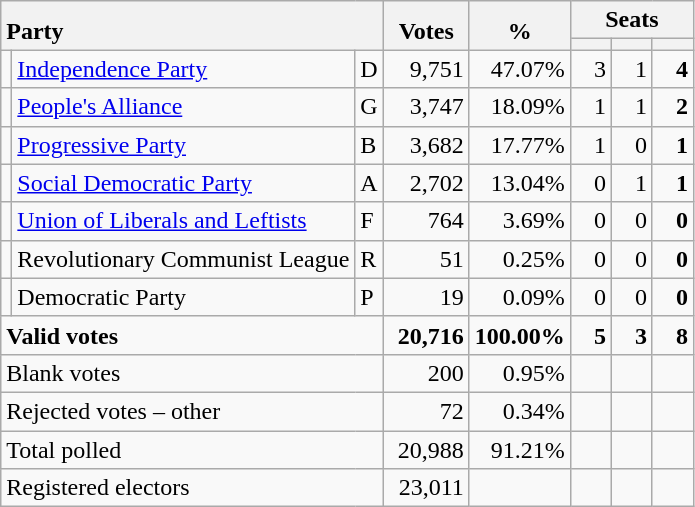<table class="wikitable" border="1" style="text-align:right;">
<tr>
<th style="text-align:left;" valign=bottom rowspan=2 colspan=3>Party</th>
<th align=center valign=bottom rowspan=2 width="50">Votes</th>
<th align=center valign=bottom rowspan=2 width="50">%</th>
<th colspan=3>Seats</th>
</tr>
<tr>
<th align=center valign=bottom width="20"><small></small></th>
<th align=center valign=bottom width="20"><small><a href='#'></a></small></th>
<th align=center valign=bottom width="20"><small></small></th>
</tr>
<tr>
<td></td>
<td align=left><a href='#'>Independence Party</a></td>
<td align=left>D</td>
<td>9,751</td>
<td>47.07%</td>
<td>3</td>
<td>1</td>
<td><strong>4</strong></td>
</tr>
<tr>
<td></td>
<td align=left><a href='#'>People's Alliance</a></td>
<td align=left>G</td>
<td>3,747</td>
<td>18.09%</td>
<td>1</td>
<td>1</td>
<td><strong>2</strong></td>
</tr>
<tr>
<td></td>
<td align=left><a href='#'>Progressive Party</a></td>
<td align=left>B</td>
<td>3,682</td>
<td>17.77%</td>
<td>1</td>
<td>0</td>
<td><strong>1</strong></td>
</tr>
<tr>
<td></td>
<td align=left><a href='#'>Social Democratic Party</a></td>
<td align=left>A</td>
<td>2,702</td>
<td>13.04%</td>
<td>0</td>
<td>1</td>
<td><strong>1</strong></td>
</tr>
<tr>
<td></td>
<td align=left><a href='#'>Union of Liberals and Leftists</a></td>
<td align=left>F</td>
<td>764</td>
<td>3.69%</td>
<td>0</td>
<td>0</td>
<td><strong>0</strong></td>
</tr>
<tr>
<td></td>
<td align=left>Revolutionary Communist League</td>
<td align=left>R</td>
<td>51</td>
<td>0.25%</td>
<td>0</td>
<td>0</td>
<td><strong>0</strong></td>
</tr>
<tr>
<td></td>
<td align=left>Democratic Party</td>
<td align=left>P</td>
<td>19</td>
<td>0.09%</td>
<td>0</td>
<td>0</td>
<td><strong>0</strong></td>
</tr>
<tr style="font-weight:bold">
<td align=left colspan=3>Valid votes</td>
<td>20,716</td>
<td>100.00%</td>
<td>5</td>
<td>3</td>
<td>8</td>
</tr>
<tr>
<td align=left colspan=3>Blank votes</td>
<td>200</td>
<td>0.95%</td>
<td></td>
<td></td>
<td></td>
</tr>
<tr>
<td align=left colspan=3>Rejected votes – other</td>
<td>72</td>
<td>0.34%</td>
<td></td>
<td></td>
<td></td>
</tr>
<tr>
<td align=left colspan=3>Total polled</td>
<td>20,988</td>
<td>91.21%</td>
<td></td>
<td></td>
<td></td>
</tr>
<tr>
<td align=left colspan=3>Registered electors</td>
<td>23,011</td>
<td></td>
<td></td>
<td></td>
<td></td>
</tr>
</table>
